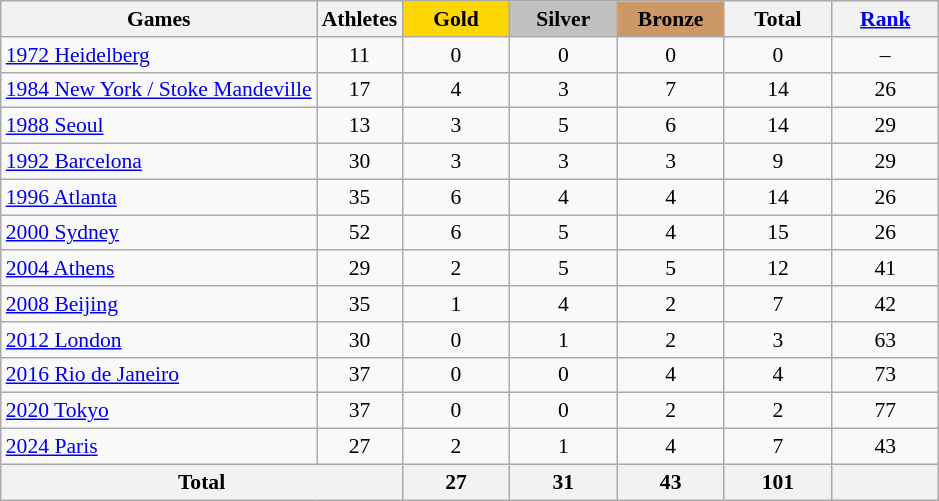<table class="wikitable" style="text-align:center; font-size:90%;">
<tr>
<th>Games</th>
<th>Athletes</th>
<td style="background:gold; width:4.5em; font-weight:bold;">Gold</td>
<td style="background:silver; width:4.5em; font-weight:bold;">Silver</td>
<td style="background:#cc9966; width:4.5em; font-weight:bold;">Bronze</td>
<th style="width:4.5em; font-weight:bold;">Total</th>
<th style="width:4.5em; font-weight:bold;"><a href='#'>Rank</a></th>
</tr>
<tr>
<td align=left><a href='#'>1972 Heidelberg</a></td>
<td>11</td>
<td>0</td>
<td>0</td>
<td>0</td>
<td>0</td>
<td>–</td>
</tr>
<tr>
<td align=left><a href='#'>1984 New York / Stoke Mandeville</a></td>
<td>17</td>
<td>4</td>
<td>3</td>
<td>7</td>
<td>14</td>
<td>26</td>
</tr>
<tr>
<td align=left><a href='#'>1988 Seoul</a></td>
<td>13</td>
<td>3</td>
<td>5</td>
<td>6</td>
<td>14</td>
<td>29</td>
</tr>
<tr>
<td align=left><a href='#'>1992 Barcelona</a></td>
<td>30</td>
<td>3</td>
<td>3</td>
<td>3</td>
<td>9</td>
<td>29</td>
</tr>
<tr>
<td align=left><a href='#'>1996 Atlanta</a></td>
<td>35</td>
<td>6</td>
<td>4</td>
<td>4</td>
<td>14</td>
<td>26</td>
</tr>
<tr>
<td align=left><a href='#'>2000 Sydney</a></td>
<td>52</td>
<td>6</td>
<td>5</td>
<td>4</td>
<td>15</td>
<td>26</td>
</tr>
<tr>
<td align=left><a href='#'>2004 Athens</a></td>
<td>29</td>
<td>2</td>
<td>5</td>
<td>5</td>
<td>12</td>
<td>41</td>
</tr>
<tr>
<td align=left><a href='#'>2008 Beijing</a></td>
<td>35</td>
<td>1</td>
<td>4</td>
<td>2</td>
<td>7</td>
<td>42</td>
</tr>
<tr>
<td align=left><a href='#'>2012 London</a></td>
<td>30</td>
<td>0</td>
<td>1</td>
<td>2</td>
<td>3</td>
<td>63</td>
</tr>
<tr>
<td align=left><a href='#'>2016 Rio de Janeiro</a></td>
<td>37</td>
<td>0</td>
<td>0</td>
<td>4</td>
<td>4</td>
<td>73</td>
</tr>
<tr>
<td align=left><a href='#'>2020 Tokyo</a></td>
<td>37</td>
<td>0</td>
<td>0</td>
<td>2</td>
<td>2</td>
<td>77</td>
</tr>
<tr>
<td align=left><a href='#'>2024 Paris</a></td>
<td>27</td>
<td>2</td>
<td>1</td>
<td>4</td>
<td>7</td>
<td>43</td>
</tr>
<tr>
<th colspan=2>Total</th>
<th>27</th>
<th>31</th>
<th>43</th>
<th>101</th>
<th></th>
</tr>
</table>
